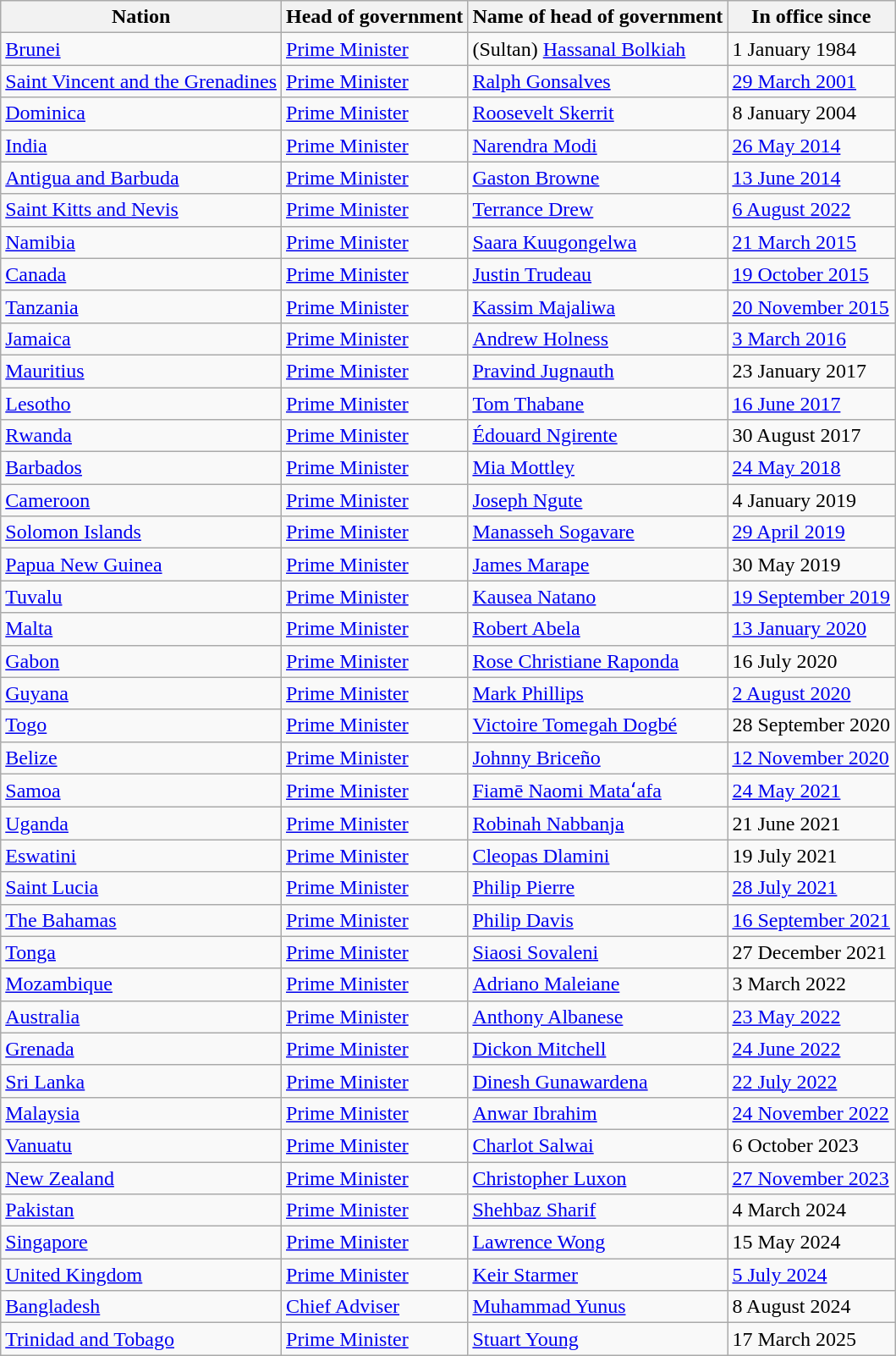<table class="wikitable sortable">
<tr>
<th>Nation</th>
<th>Head of government</th>
<th>Name of head of government</th>
<th>In office since</th>
</tr>
<tr>
<td><a href='#'>Brunei</a></td>
<td><a href='#'>Prime Minister</a></td>
<td>(Sultan) <a href='#'>Hassanal Bolkiah</a></td>
<td>1 January 1984</td>
</tr>
<tr>
<td><a href='#'>Saint Vincent and the Grenadines</a></td>
<td><a href='#'>Prime Minister</a></td>
<td><a href='#'>Ralph Gonsalves</a></td>
<td><a href='#'>29 March 2001</a></td>
</tr>
<tr>
<td><a href='#'>Dominica</a></td>
<td><a href='#'>Prime Minister</a></td>
<td><a href='#'>Roosevelt Skerrit</a></td>
<td>8 January 2004</td>
</tr>
<tr>
<td><a href='#'>India</a></td>
<td><a href='#'>Prime Minister</a></td>
<td><a href='#'>Narendra Modi</a></td>
<td><a href='#'>26 May 2014</a></td>
</tr>
<tr>
<td><a href='#'>Antigua and Barbuda</a></td>
<td><a href='#'>Prime Minister</a></td>
<td><a href='#'>Gaston Browne</a></td>
<td><a href='#'>13 June 2014</a></td>
</tr>
<tr>
<td><a href='#'>Saint Kitts and Nevis</a></td>
<td><a href='#'>Prime Minister</a></td>
<td><a href='#'>Terrance Drew</a></td>
<td><a href='#'>6 August 2022</a></td>
</tr>
<tr>
<td><a href='#'>Namibia</a></td>
<td><a href='#'>Prime Minister</a></td>
<td><a href='#'>Saara Kuugongelwa</a></td>
<td><a href='#'>21 March 2015</a></td>
</tr>
<tr>
<td><a href='#'>Canada</a></td>
<td><a href='#'>Prime Minister</a></td>
<td><a href='#'>Justin Trudeau</a></td>
<td><a href='#'>19 October 2015</a></td>
</tr>
<tr>
<td><a href='#'>Tanzania</a></td>
<td><a href='#'>Prime Minister</a></td>
<td><a href='#'>Kassim Majaliwa</a></td>
<td><a href='#'>20 November 2015</a></td>
</tr>
<tr>
<td><a href='#'>Jamaica</a></td>
<td><a href='#'>Prime Minister</a></td>
<td><a href='#'>Andrew Holness</a></td>
<td><a href='#'>3 March 2016</a></td>
</tr>
<tr>
<td><a href='#'>Mauritius</a></td>
<td><a href='#'>Prime Minister</a></td>
<td><a href='#'>Pravind Jugnauth</a></td>
<td>23 January 2017</td>
</tr>
<tr>
<td><a href='#'>Lesotho</a></td>
<td><a href='#'>Prime Minister</a></td>
<td><a href='#'>Tom Thabane</a></td>
<td><a href='#'>16 June 2017</a></td>
</tr>
<tr>
<td><a href='#'>Rwanda</a></td>
<td><a href='#'>Prime Minister</a></td>
<td><a href='#'>Édouard Ngirente</a></td>
<td>30 August 2017</td>
</tr>
<tr>
<td><a href='#'>Barbados</a></td>
<td><a href='#'>Prime Minister</a></td>
<td><a href='#'>Mia Mottley</a></td>
<td><a href='#'>24 May 2018</a></td>
</tr>
<tr>
<td><a href='#'>Cameroon</a></td>
<td><a href='#'>Prime Minister</a></td>
<td><a href='#'>Joseph Ngute</a></td>
<td>4 January 2019</td>
</tr>
<tr>
<td><a href='#'>Solomon Islands</a></td>
<td><a href='#'>Prime Minister</a></td>
<td><a href='#'>Manasseh Sogavare</a></td>
<td><a href='#'>29 April 2019</a></td>
</tr>
<tr>
<td><a href='#'>Papua New Guinea</a></td>
<td><a href='#'>Prime Minister</a></td>
<td><a href='#'>James Marape</a></td>
<td>30 May 2019</td>
</tr>
<tr>
<td><a href='#'>Tuvalu</a></td>
<td><a href='#'>Prime Minister</a></td>
<td><a href='#'>Kausea Natano</a></td>
<td><a href='#'>19 September 2019</a></td>
</tr>
<tr>
<td><a href='#'>Malta</a></td>
<td><a href='#'>Prime Minister</a></td>
<td><a href='#'>Robert Abela</a></td>
<td><a href='#'>13 January 2020</a></td>
</tr>
<tr>
<td><a href='#'>Gabon</a></td>
<td><a href='#'>Prime Minister</a></td>
<td><a href='#'>Rose Christiane Raponda</a></td>
<td>16 July 2020</td>
</tr>
<tr>
<td><a href='#'>Guyana</a></td>
<td><a href='#'>Prime Minister</a></td>
<td><a href='#'>Mark Phillips</a></td>
<td><a href='#'>2 August 2020</a></td>
</tr>
<tr>
<td><a href='#'>Togo</a></td>
<td><a href='#'>Prime Minister</a></td>
<td><a href='#'>Victoire Tomegah Dogbé</a></td>
<td>28 September 2020</td>
</tr>
<tr>
<td><a href='#'>Belize</a></td>
<td><a href='#'>Prime Minister</a></td>
<td><a href='#'>Johnny Briceño</a></td>
<td><a href='#'>12 November 2020</a></td>
</tr>
<tr>
<td><a href='#'>Samoa</a></td>
<td><a href='#'>Prime Minister</a></td>
<td><a href='#'>Fiamē Naomi Mataʻafa</a></td>
<td><a href='#'>24 May 2021</a></td>
</tr>
<tr>
<td><a href='#'>Uganda</a></td>
<td><a href='#'>Prime Minister</a></td>
<td><a href='#'>Robinah Nabbanja</a></td>
<td>21 June 2021</td>
</tr>
<tr>
<td><a href='#'>Eswatini</a></td>
<td><a href='#'>Prime Minister</a></td>
<td><a href='#'>Cleopas Dlamini</a></td>
<td>19 July 2021</td>
</tr>
<tr>
<td><a href='#'>Saint Lucia</a></td>
<td><a href='#'>Prime Minister</a></td>
<td><a href='#'>Philip Pierre</a></td>
<td><a href='#'>28 July 2021</a></td>
</tr>
<tr>
<td><a href='#'>The Bahamas</a></td>
<td><a href='#'>Prime Minister</a></td>
<td><a href='#'>Philip Davis</a></td>
<td><a href='#'>16 September 2021</a></td>
</tr>
<tr>
<td><a href='#'>Tonga</a></td>
<td><a href='#'>Prime Minister</a></td>
<td><a href='#'>Siaosi Sovaleni</a></td>
<td>27 December 2021</td>
</tr>
<tr>
<td><a href='#'>Mozambique</a></td>
<td><a href='#'>Prime Minister</a></td>
<td><a href='#'>Adriano Maleiane</a></td>
<td>3 March 2022</td>
</tr>
<tr>
<td><a href='#'>Australia</a></td>
<td><a href='#'>Prime Minister</a></td>
<td><a href='#'>Anthony Albanese</a></td>
<td><a href='#'>23 May 2022</a></td>
</tr>
<tr>
<td><a href='#'>Grenada</a></td>
<td><a href='#'>Prime Minister</a></td>
<td><a href='#'>Dickon Mitchell</a></td>
<td><a href='#'>24 June 2022</a></td>
</tr>
<tr>
<td><a href='#'>Sri Lanka</a></td>
<td><a href='#'>Prime Minister</a></td>
<td><a href='#'>Dinesh Gunawardena</a></td>
<td><a href='#'>22 July 2022</a></td>
</tr>
<tr>
<td><a href='#'>Malaysia</a></td>
<td><a href='#'>Prime Minister</a></td>
<td><a href='#'>Anwar Ibrahim</a></td>
<td><a href='#'>24 November 2022</a></td>
</tr>
<tr>
<td><a href='#'>Vanuatu</a></td>
<td><a href='#'>Prime Minister</a></td>
<td><a href='#'>Charlot Salwai</a></td>
<td>6 October 2023</td>
</tr>
<tr>
<td><a href='#'>New Zealand</a></td>
<td><a href='#'>Prime Minister</a></td>
<td><a href='#'>Christopher Luxon</a></td>
<td><a href='#'>27 November 2023</a></td>
</tr>
<tr>
<td><a href='#'>Pakistan</a></td>
<td><a href='#'>Prime Minister</a></td>
<td><a href='#'>Shehbaz Sharif</a></td>
<td>4 March 2024</td>
</tr>
<tr>
<td><a href='#'>Singapore</a></td>
<td><a href='#'>Prime Minister</a></td>
<td><a href='#'>Lawrence Wong</a></td>
<td>15 May 2024</td>
</tr>
<tr>
<td><a href='#'>United Kingdom</a></td>
<td><a href='#'>Prime Minister</a></td>
<td><a href='#'>Keir Starmer</a></td>
<td><a href='#'>5 July 2024</a></td>
</tr>
<tr>
<td><a href='#'>Bangladesh</a></td>
<td><a href='#'>Chief Adviser</a></td>
<td><a href='#'>Muhammad Yunus</a></td>
<td>8 August 2024</td>
</tr>
<tr>
<td><a href='#'>Trinidad and Tobago</a></td>
<td><a href='#'>Prime Minister</a></td>
<td><a href='#'>Stuart Young</a></td>
<td>17 March 2025</td>
</tr>
</table>
